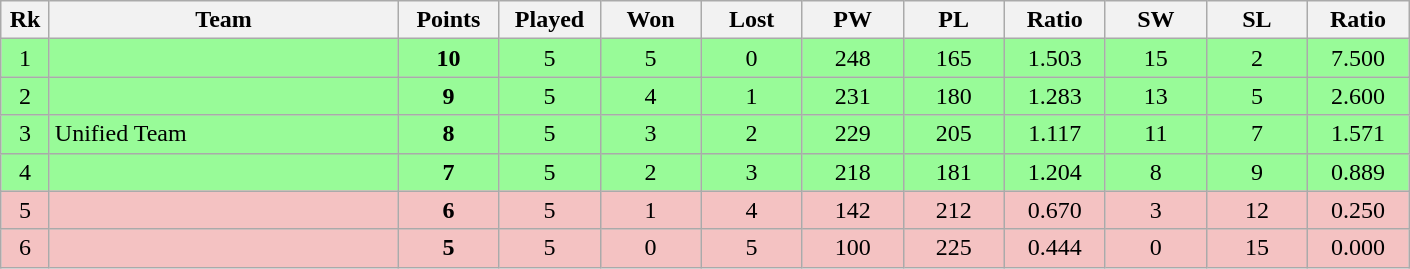<table class=wikitable style=text-align:center>
<tr>
<th width=25>Rk</th>
<th width=225>Team</th>
<th width=60>Points</th>
<th width=60>Played</th>
<th width=60>Won</th>
<th width=60>Lost</th>
<th width=60>PW</th>
<th width=60>PL</th>
<th width=60>Ratio</th>
<th width=60>SW</th>
<th width=60>SL</th>
<th width=60>Ratio</th>
</tr>
<tr bgcolor=98fb98>
<td>1</td>
<td align=left></td>
<td><strong>10</strong></td>
<td>5</td>
<td>5</td>
<td>0</td>
<td>248</td>
<td>165</td>
<td>1.503</td>
<td>15</td>
<td>2</td>
<td>7.500</td>
</tr>
<tr bgcolor=98fb98>
<td>2</td>
<td align=left></td>
<td><strong>9</strong></td>
<td>5</td>
<td>4</td>
<td>1</td>
<td>231</td>
<td>180</td>
<td>1.283</td>
<td>13</td>
<td>5</td>
<td>2.600</td>
</tr>
<tr bgcolor=98fb98>
<td>3</td>
<td align=left> Unified Team</td>
<td><strong>8</strong></td>
<td>5</td>
<td>3</td>
<td>2</td>
<td>229</td>
<td>205</td>
<td>1.117</td>
<td>11</td>
<td>7</td>
<td>1.571</td>
</tr>
<tr bgcolor=98fb98>
<td>4</td>
<td align=left></td>
<td><strong>7</strong></td>
<td>5</td>
<td>2</td>
<td>3</td>
<td>218</td>
<td>181</td>
<td>1.204</td>
<td>8</td>
<td>9</td>
<td>0.889</td>
</tr>
<tr bgcolor=F4C2C2>
<td>5</td>
<td align=left></td>
<td><strong>6</strong></td>
<td>5</td>
<td>1</td>
<td>4</td>
<td>142</td>
<td>212</td>
<td>0.670</td>
<td>3</td>
<td>12</td>
<td>0.250</td>
</tr>
<tr bgcolor=F4C2C2>
<td>6</td>
<td align=left></td>
<td><strong>5</strong></td>
<td>5</td>
<td>0</td>
<td>5</td>
<td>100</td>
<td>225</td>
<td>0.444</td>
<td>0</td>
<td>15</td>
<td>0.000</td>
</tr>
</table>
